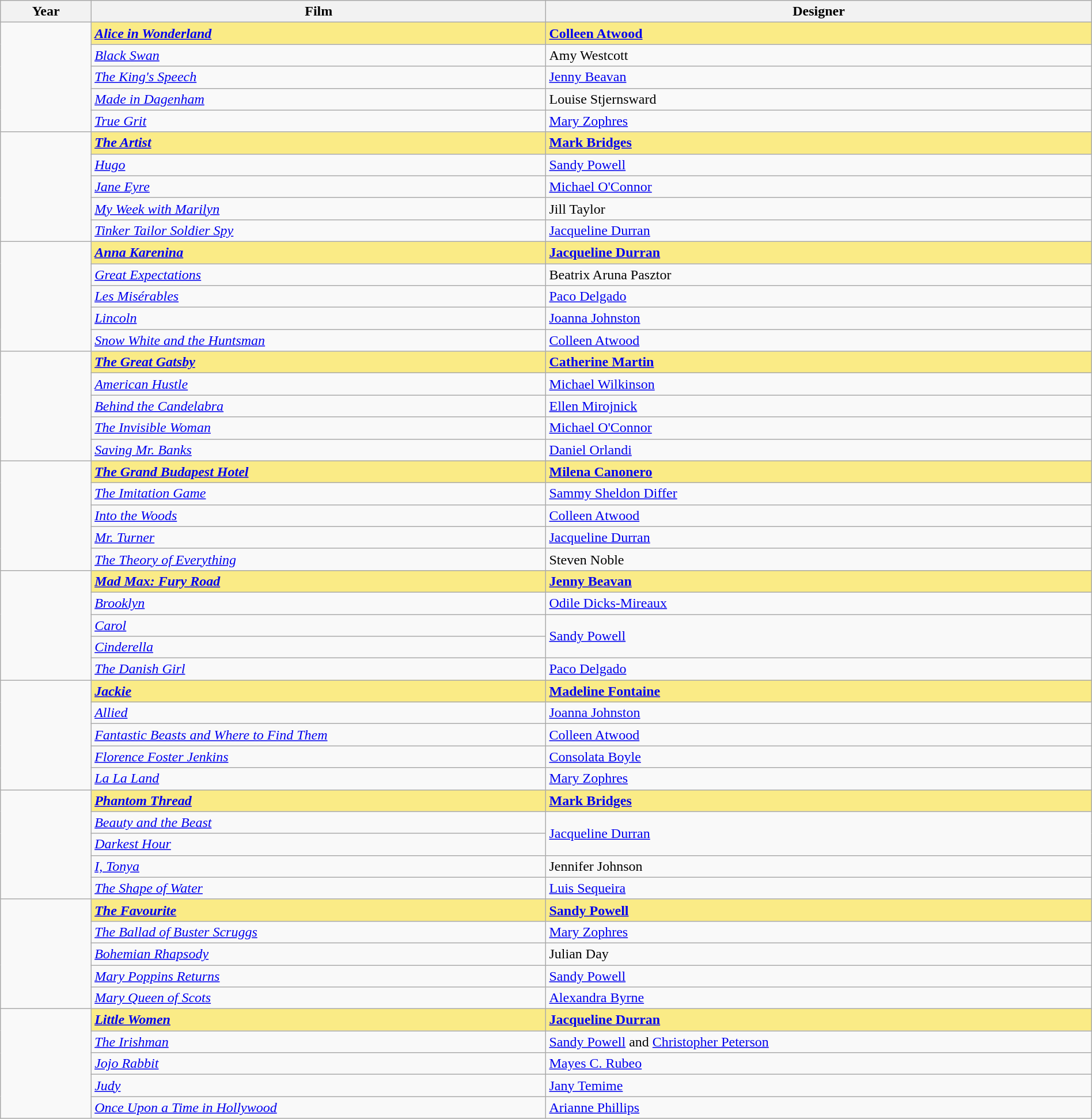<table class="wikitable" style="width:100%;" cellpadding="5">
<tr>
<th style="width:5%;">Year</th>
<th style="width:25%;">Film</th>
<th style="width:30%;">Designer</th>
</tr>
<tr>
<td rowspan="5"></td>
<td style="background:#FAEB86"><strong><em><a href='#'>Alice in Wonderland</a></em></strong></td>
<td style="background:#FAEB86"><strong><a href='#'>Colleen Atwood</a></strong></td>
</tr>
<tr>
<td><em><a href='#'>Black Swan</a></em></td>
<td>Amy Westcott</td>
</tr>
<tr>
<td><em><a href='#'>The King's Speech</a></em></td>
<td><a href='#'>Jenny Beavan</a></td>
</tr>
<tr>
<td><em><a href='#'>Made in Dagenham</a></em></td>
<td>Louise Stjernsward</td>
</tr>
<tr>
<td><em><a href='#'>True Grit</a></em></td>
<td><a href='#'>Mary Zophres</a></td>
</tr>
<tr>
<td rowspan="5"></td>
<td style="background:#FAEB86"><strong><em><a href='#'>The Artist</a></em></strong></td>
<td style="background:#FAEB86"><strong><a href='#'>Mark Bridges</a></strong></td>
</tr>
<tr>
<td><em><a href='#'>Hugo</a></em></td>
<td><a href='#'>Sandy Powell</a></td>
</tr>
<tr>
<td><em><a href='#'>Jane Eyre</a></em></td>
<td><a href='#'>Michael O'Connor</a></td>
</tr>
<tr>
<td><em><a href='#'>My Week with Marilyn</a></em></td>
<td>Jill Taylor</td>
</tr>
<tr>
<td><em><a href='#'>Tinker Tailor Soldier Spy</a></em></td>
<td><a href='#'>Jacqueline Durran</a></td>
</tr>
<tr>
<td rowspan="5"></td>
<td style="background:#FAEB86"><strong><em><a href='#'>Anna Karenina</a></em></strong></td>
<td style="background:#FAEB86"><strong><a href='#'>Jacqueline Durran</a></strong></td>
</tr>
<tr>
<td><em><a href='#'>Great Expectations</a></em></td>
<td>Beatrix Aruna Pasztor</td>
</tr>
<tr>
<td><em><a href='#'>Les Misérables</a></em></td>
<td><a href='#'>Paco Delgado</a></td>
</tr>
<tr>
<td><em><a href='#'>Lincoln</a></em></td>
<td><a href='#'>Joanna Johnston</a></td>
</tr>
<tr>
<td><em><a href='#'>Snow White and the Huntsman</a></em></td>
<td><a href='#'>Colleen Atwood</a></td>
</tr>
<tr>
<td rowspan="5"></td>
<td style="background:#FAEB86"><strong><em><a href='#'>The Great Gatsby</a></em></strong></td>
<td style="background:#FAEB86"><strong><a href='#'>Catherine Martin</a></strong></td>
</tr>
<tr>
<td><em><a href='#'>American Hustle</a></em></td>
<td><a href='#'>Michael Wilkinson</a></td>
</tr>
<tr>
<td><em><a href='#'>Behind the Candelabra</a></em></td>
<td><a href='#'>Ellen Mirojnick</a></td>
</tr>
<tr>
<td><em><a href='#'>The Invisible Woman</a></em></td>
<td><a href='#'>Michael O'Connor</a></td>
</tr>
<tr>
<td><em><a href='#'>Saving Mr. Banks</a></em></td>
<td><a href='#'>Daniel Orlandi</a></td>
</tr>
<tr>
<td rowspan="5"></td>
<td style="background:#FAEB86"><strong><em><a href='#'>The Grand Budapest Hotel</a></em></strong></td>
<td style="background:#FAEB86"><strong><a href='#'>Milena Canonero</a></strong></td>
</tr>
<tr>
<td><em><a href='#'>The Imitation Game</a></em></td>
<td><a href='#'>Sammy Sheldon Differ</a></td>
</tr>
<tr>
<td><em><a href='#'>Into the Woods</a></em></td>
<td><a href='#'>Colleen Atwood</a></td>
</tr>
<tr>
<td><em><a href='#'>Mr. Turner</a></em></td>
<td><a href='#'>Jacqueline Durran</a></td>
</tr>
<tr>
<td><em><a href='#'>The Theory of Everything</a></em></td>
<td>Steven Noble</td>
</tr>
<tr>
<td rowspan="5"></td>
<td style="background:#FAEB86"><strong><em><a href='#'>Mad Max: Fury Road</a></em></strong></td>
<td style="background:#FAEB86"><strong><a href='#'>Jenny Beavan</a></strong></td>
</tr>
<tr>
<td><em><a href='#'>Brooklyn</a></em></td>
<td><a href='#'>Odile Dicks-Mireaux</a></td>
</tr>
<tr>
<td><em><a href='#'>Carol</a></em></td>
<td rowspan="2"><a href='#'>Sandy Powell</a></td>
</tr>
<tr>
<td><em><a href='#'>Cinderella</a></em></td>
</tr>
<tr>
<td><em><a href='#'>The Danish Girl</a></em></td>
<td><a href='#'>Paco Delgado</a></td>
</tr>
<tr>
<td rowspan="5"></td>
<td style="background:#FAEB86"><strong><em><a href='#'>Jackie</a></em></strong></td>
<td style="background:#FAEB86"><strong><a href='#'>Madeline Fontaine</a></strong></td>
</tr>
<tr>
<td><em><a href='#'>Allied</a></em></td>
<td><a href='#'>Joanna Johnston</a></td>
</tr>
<tr>
<td><em><a href='#'>Fantastic Beasts and Where to Find Them</a></em></td>
<td><a href='#'>Colleen Atwood</a></td>
</tr>
<tr>
<td><em><a href='#'>Florence Foster Jenkins</a></em></td>
<td><a href='#'>Consolata Boyle</a></td>
</tr>
<tr>
<td><em><a href='#'>La La Land</a></em></td>
<td><a href='#'>Mary Zophres</a></td>
</tr>
<tr>
<td rowspan="5"></td>
<td style="background:#FAEB86"><strong><em><a href='#'>Phantom Thread</a></em></strong></td>
<td style="background:#FAEB86"><strong><a href='#'>Mark Bridges</a></strong></td>
</tr>
<tr>
<td><em><a href='#'>Beauty and the Beast</a></em></td>
<td rowspan="2"><a href='#'>Jacqueline Durran</a></td>
</tr>
<tr>
<td><em><a href='#'>Darkest Hour</a></em></td>
</tr>
<tr>
<td><em><a href='#'>I, Tonya</a></em></td>
<td>Jennifer Johnson</td>
</tr>
<tr>
<td><em><a href='#'>The Shape of Water</a></em></td>
<td><a href='#'>Luis Sequeira</a></td>
</tr>
<tr>
<td rowspan="5"></td>
<td style="background:#FAEB86"><strong><em><a href='#'>The Favourite</a></em></strong></td>
<td style="background:#FAEB86"><strong><a href='#'>Sandy Powell</a></strong></td>
</tr>
<tr>
<td><em><a href='#'>The Ballad of Buster Scruggs</a></em></td>
<td><a href='#'>Mary Zophres</a></td>
</tr>
<tr>
<td><em><a href='#'>Bohemian Rhapsody</a></em></td>
<td>Julian Day</td>
</tr>
<tr>
<td><em><a href='#'>Mary Poppins Returns</a></em></td>
<td><a href='#'>Sandy Powell</a></td>
</tr>
<tr>
<td><em><a href='#'>Mary Queen of Scots</a></em></td>
<td><a href='#'>Alexandra Byrne</a></td>
</tr>
<tr>
<td rowspan="5"></td>
<td style="background:#FAEB86"><strong><em><a href='#'>Little Women</a></em></strong></td>
<td style="background:#FAEB86"><strong><a href='#'>Jacqueline Durran</a></strong></td>
</tr>
<tr>
<td><em><a href='#'>The Irishman</a></em></td>
<td><a href='#'>Sandy Powell</a> and <a href='#'>Christopher Peterson</a></td>
</tr>
<tr>
<td><em><a href='#'>Jojo Rabbit</a></em></td>
<td><a href='#'>Mayes C. Rubeo</a></td>
</tr>
<tr>
<td><em><a href='#'>Judy</a></em></td>
<td><a href='#'>Jany Temime</a></td>
</tr>
<tr>
<td><em><a href='#'>Once Upon a Time in Hollywood</a></em></td>
<td><a href='#'>Arianne Phillips</a></td>
</tr>
</table>
